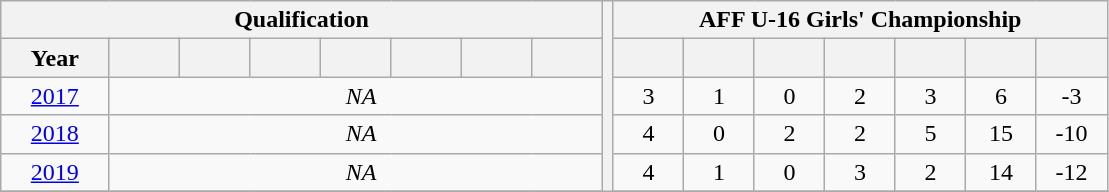<table class="wikitable" style="text-align: center;">
<tr>
<th colspan=8>Qualification</th>
<th style="width:1%;" rowspan="22"></th>
<th colspan=7>AFF U-16 Girls' Championship</th>
</tr>
<tr>
<th width=50>Year</th>
<th width=30></th>
<th width=30></th>
<th width=30></th>
<th width=30></th>
<th width=30></th>
<th width=30></th>
<th width=30></th>
<th width=30></th>
<th width=30></th>
<th width=30></th>
<th width=30></th>
<th width=30></th>
<th width=30></th>
<th width=30></th>
</tr>
<tr>
<td> <a href='#'>2017</a></td>
<td colspan=8><em>NA</em></td>
<td>3</td>
<td>1</td>
<td>0</td>
<td>2</td>
<td>3</td>
<td>6</td>
<td>-3</td>
</tr>
<tr>
<td> <a href='#'>2018</a></td>
<td colspan=8><em>NA</em></td>
<td>4</td>
<td>0</td>
<td>2</td>
<td>2</td>
<td>5</td>
<td>15</td>
<td>-10</td>
</tr>
<tr>
<td> <a href='#'>2019</a></td>
<td colspan=8><em>NA</em></td>
<td>4</td>
<td>1</td>
<td>0</td>
<td>3</td>
<td>2</td>
<td>14</td>
<td>-12</td>
</tr>
<tr>
</tr>
</table>
